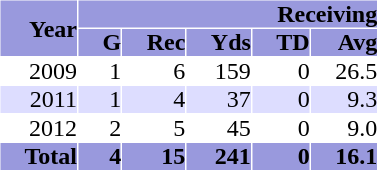<table border=0 cellspacing=1 cellpadding=0 style="text-align:right; text-indent:1em;">
<tr style="background:#99d;">
<th rowspan=2>Year</th>
<th colspan=5>Receiving</th>
<th></th>
</tr>
<tr style="background:#99d;">
<th>G</th>
<th>Rec</th>
<th>Yds</th>
<th>TD</th>
<th>Avg</th>
<th></th>
</tr>
<tr style="background:#fff;">
<td>2009</td>
<td>1</td>
<td>6</td>
<td>159</td>
<td>0</td>
<td>26.5</td>
</tr>
<tr style="background:#ddf;">
<td>2011</td>
<td>1</td>
<td>4</td>
<td>37</td>
<td>0</td>
<td>9.3</td>
</tr>
<tr style="background:#fff;">
<td>2012</td>
<td>2</td>
<td>5</td>
<td>45</td>
<td>0</td>
<td>9.0</td>
</tr>
<tr style="vertical-align:top; font-weight:bold; background:#99d;">
<td>Total</td>
<td>4</td>
<td>15</td>
<td>241</td>
<td>0</td>
<td>16.1</td>
</tr>
</table>
